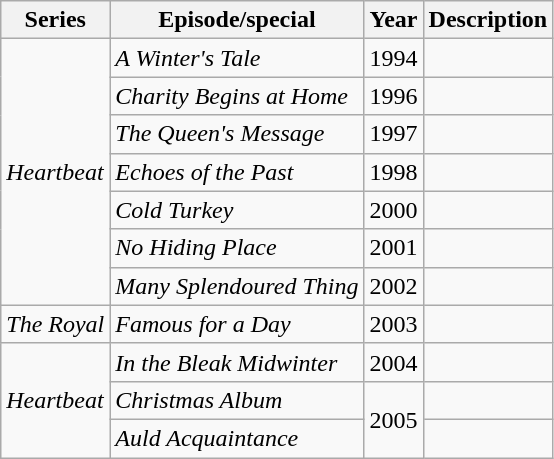<table class="wikitable sortable">
<tr>
<th>Series</th>
<th>Episode/special</th>
<th>Year</th>
<th>Description</th>
</tr>
<tr>
<td rowspan=7><em>Heartbeat</em></td>
<td><em>A Winter's Tale</em></td>
<td>1994</td>
<td></td>
</tr>
<tr>
<td><em>Charity Begins at Home</em></td>
<td>1996</td>
<td></td>
</tr>
<tr>
<td><em>The Queen's Message</em></td>
<td>1997</td>
<td></td>
</tr>
<tr>
<td><em>Echoes of the Past</em></td>
<td>1998</td>
<td></td>
</tr>
<tr>
<td><em>Cold Turkey</em></td>
<td>2000</td>
<td></td>
</tr>
<tr>
<td><em>No Hiding Place</em></td>
<td>2001</td>
<td></td>
</tr>
<tr>
<td><em>Many Splendoured Thing</em></td>
<td>2002</td>
<td></td>
</tr>
<tr>
<td><em>The Royal</em></td>
<td><em>Famous for a Day</em></td>
<td>2003</td>
<td></td>
</tr>
<tr>
<td rowspan=3><em>Heartbeat</em></td>
<td><em>In the Bleak Midwinter</em></td>
<td>2004</td>
<td></td>
</tr>
<tr>
<td><em>Christmas Album</em></td>
<td rowspan=2>2005</td>
<td></td>
</tr>
<tr>
<td><em>Auld Acquaintance</em></td>
<td></td>
</tr>
</table>
